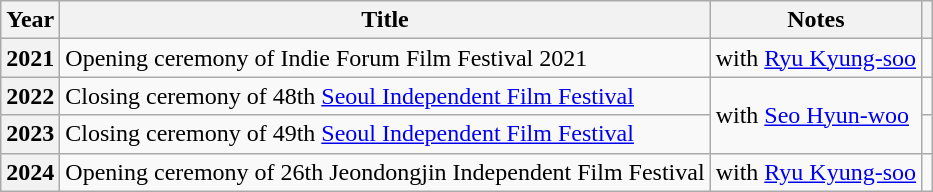<table class="wikitable sortable plainrowheaders">
<tr>
<th scope="col">Year</th>
<th scope="col">Title</th>
<th scope="col">Notes</th>
<th scope="col" class="unsortable"></th>
</tr>
<tr>
<th scope="row">2021</th>
<td>Opening ceremony of Indie Forum Film Festival 2021</td>
<td>with <a href='#'>Ryu Kyung-soo</a></td>
<td style="text-align:center"></td>
</tr>
<tr>
<th scope="row">2022</th>
<td>Closing ceremony of 48th <a href='#'>Seoul Independent Film Festival</a></td>
<td rowspan="2">with <a href='#'>Seo Hyun-woo</a></td>
<td style="text-align:center"></td>
</tr>
<tr>
<th scope="row">2023</th>
<td>Closing ceremony of 49th <a href='#'>Seoul Independent Film Festival</a></td>
<td style="text-align:center"></td>
</tr>
<tr>
<th scope="row">2024</th>
<td>Opening ceremony of 26th Jeondongjin Independent Film Festival</td>
<td>with <a href='#'>Ryu Kyung-soo</a></td>
<td></td>
</tr>
</table>
